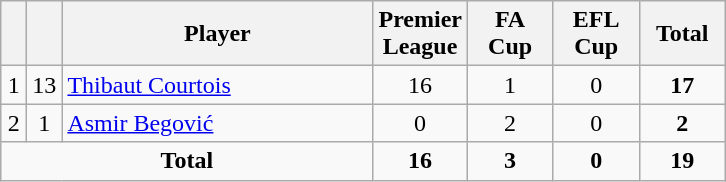<table class="wikitable sortable" style="text-align: center;">
<tr>
<th width=10></th>
<th width=10></th>
<th width=200>Player</th>
<th width=50>Premier League</th>
<th width=50>FA Cup</th>
<th width=50>EFL Cup</th>
<th width=50>Total</th>
</tr>
<tr>
<td>1</td>
<td>13</td>
<td align=left> <a href='#'>Thibaut Courtois</a></td>
<td>16</td>
<td>1</td>
<td>0</td>
<td><strong>17</strong></td>
</tr>
<tr>
<td>2</td>
<td>1</td>
<td align=left> <a href='#'>Asmir Begović</a></td>
<td>0</td>
<td>2</td>
<td>0</td>
<td><strong>2</strong></td>
</tr>
<tr>
<td colspan="3"><strong>Total</strong></td>
<td><strong>16</strong></td>
<td><strong>3</strong></td>
<td><strong>0</strong></td>
<td><strong>19</strong></td>
</tr>
</table>
